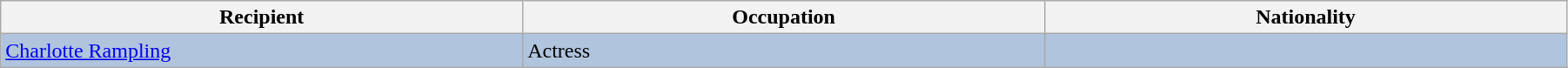<table class="wikitable" width="95%" cellpadding="5">
<tr>
<th width="25%">Recipient</th>
<th width="25%">Occupation</th>
<th width="25%">Nationality</th>
</tr>
<tr style="background:#B0C4DE;">
<td><a href='#'>Charlotte Rampling</a></td>
<td>Actress</td>
<td></td>
</tr>
<tr>
</tr>
</table>
